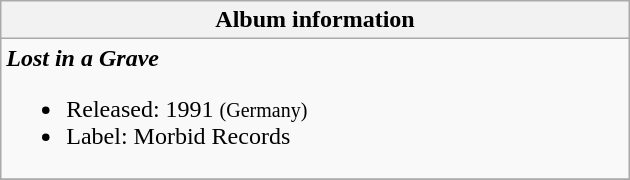<table class="wikitable" width="420">
<tr>
<th align="center">Album information</th>
</tr>
<tr>
<td align="left"><strong><em>Lost in a Grave</em></strong><br><ul><li>Released: 1991 <small>(Germany)</small></li><li>Label: Morbid Records</li></ul></td>
</tr>
<tr>
</tr>
</table>
